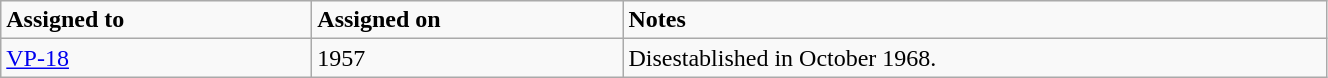<table class="wikitable" style="width: 70%;">
<tr>
<td style="width: 200px;"><strong>Assigned to</strong></td>
<td style="width: 200px;"><strong>Assigned on</strong></td>
<td><strong>Notes</strong></td>
</tr>
<tr>
<td><a href='#'>VP-18</a></td>
<td>1957</td>
<td>Disestablished in October 1968.</td>
</tr>
</table>
